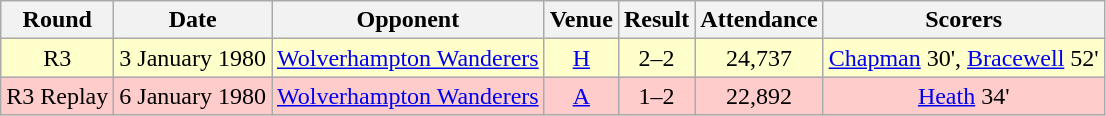<table class="wikitable" style="font-size:100%; text-align:center">
<tr>
<th>Round</th>
<th>Date</th>
<th>Opponent</th>
<th>Venue</th>
<th>Result</th>
<th>Attendance</th>
<th>Scorers</th>
</tr>
<tr style="background-color: #FFFFCC;">
<td>R3</td>
<td>3 January 1980</td>
<td><a href='#'>Wolverhampton Wanderers</a></td>
<td><a href='#'>H</a></td>
<td>2–2</td>
<td>24,737</td>
<td><a href='#'>Chapman</a> 30', <a href='#'>Bracewell</a> 52'</td>
</tr>
<tr style="background-color: #FFCCCC;">
<td>R3 Replay</td>
<td>6 January 1980</td>
<td><a href='#'>Wolverhampton Wanderers</a></td>
<td><a href='#'>A</a></td>
<td>1–2</td>
<td>22,892</td>
<td><a href='#'>Heath</a> 34'</td>
</tr>
</table>
